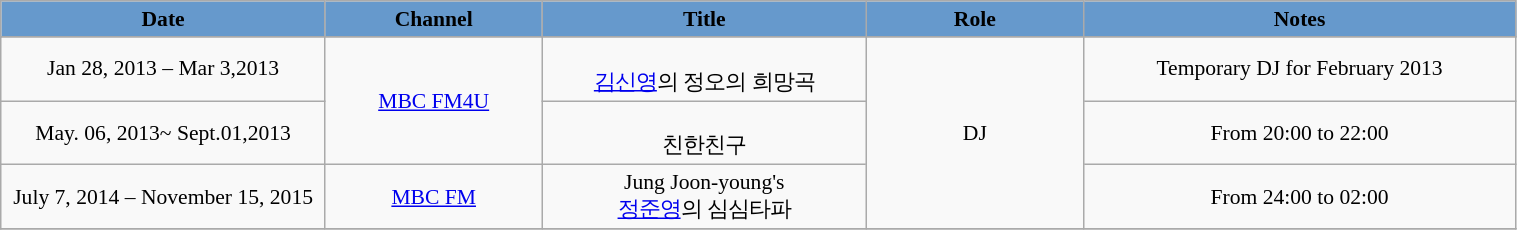<table class="wikitable"  style="font-size:90%; width:80%;">
<tr>
<th style="width:12%; background:#69c; text-align:center;">Date</th>
<th style="width:8%; background:#69c; text-align:center;">Channel</th>
<th style="width:12%; background:#69c; text-align:center;">Title</th>
<th style="width:8%; background:#69c; text-align:center;">Role</th>
<th style="width:16%; background:#69c; text-align:center;">Notes</th>
</tr>
<tr>
</tr>
<tr style="text-align:center;">
<td>Jan 28, 2013 – Mar 3,2013</td>
<td rowspan="2"><a href='#'>MBC FM4U</a></td>
<td><br><a href='#'>김신영</a>의 정오의 희망곡</td>
<td rowspan="3" style="text-align:center;">DJ</td>
<td style="text-align:center;">Temporary DJ for February 2013</td>
</tr>
<tr>
<td style="text-align:center;">May. 06, 2013~ Sept.01,2013</td>
<td style="text-align:center;"><br>친한친구</td>
<td style="text-align:center;">From 20:00 to 22:00</td>
</tr>
<tr>
<td style="text-align:center;">July 7, 2014 – November 15, 2015</td>
<td style="text-align:center;"><a href='#'>MBC FM</a></td>
<td style="text-align:center;">Jung Joon-young's <br><a href='#'>정준영</a>의 심심타파</td>
<td style="text-align:center;">From 24:00 to 02:00</td>
</tr>
<tr style="text-align:center;">
</tr>
</table>
